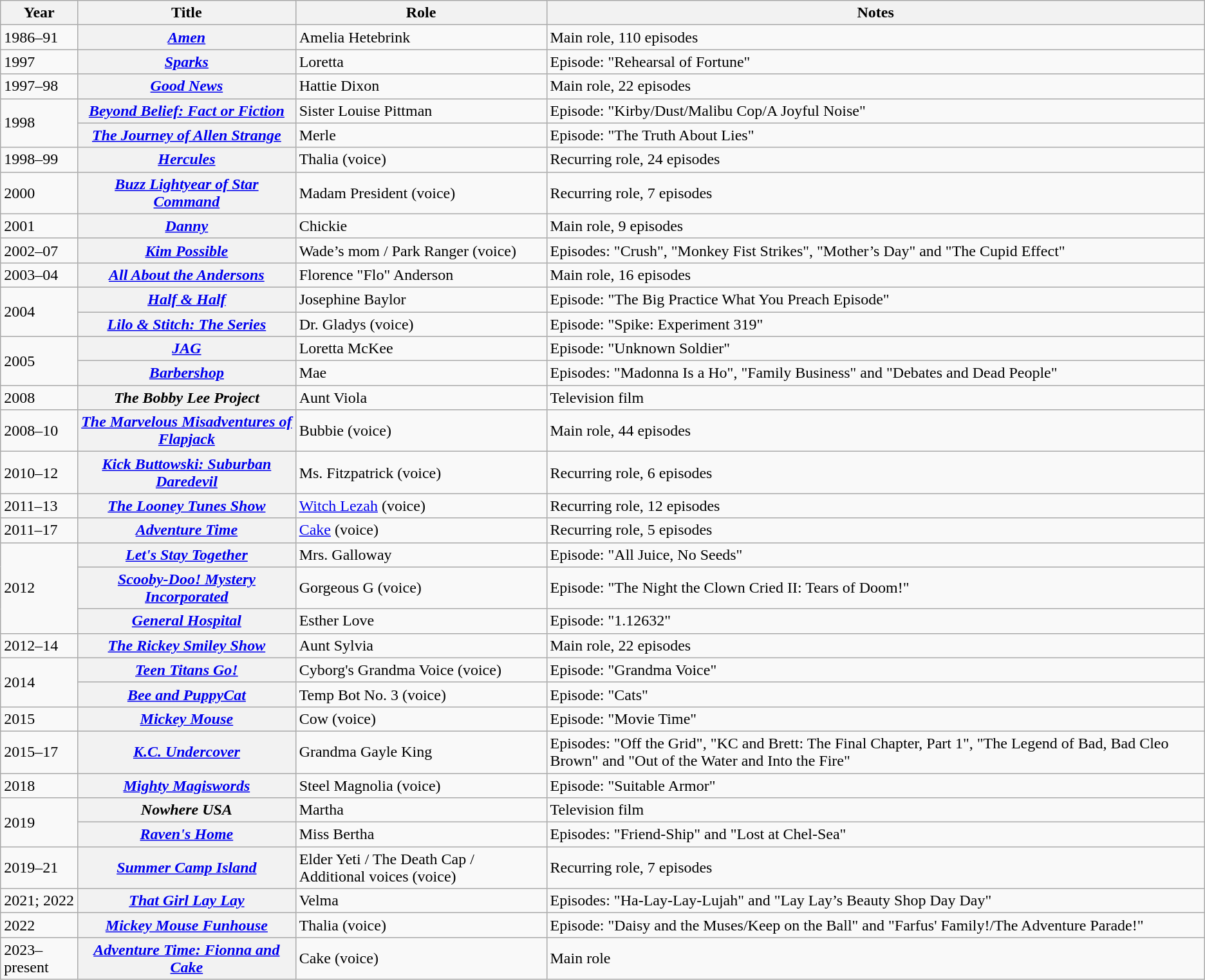<table class="wikitable plainrowheaders sortable">
<tr>
<th scope="col">Year</th>
<th scope="col">Title</th>
<th scope="col" class="unsortable">Role</th>
<th scope="col" class="unsortable">Notes</th>
</tr>
<tr>
<td>1986–91</td>
<th scope="row"><em><a href='#'>Amen</a></em></th>
<td>Amelia Hetebrink</td>
<td>Main role, 110 episodes</td>
</tr>
<tr>
<td>1997</td>
<th scope="row"><em><a href='#'>Sparks</a></em></th>
<td>Loretta</td>
<td>Episode: "Rehearsal of Fortune"</td>
</tr>
<tr>
<td>1997–98</td>
<th scope="row"><em><a href='#'>Good News</a></em></th>
<td>Hattie Dixon</td>
<td>Main role, 22 episodes</td>
</tr>
<tr>
<td rowspan=2>1998</td>
<th scope="row"><em><a href='#'>Beyond Belief: Fact or Fiction</a></em></th>
<td>Sister Louise Pittman</td>
<td>Episode: "Kirby/Dust/Malibu Cop/A Joyful Noise"</td>
</tr>
<tr>
<th scope="row"><em><a href='#'>The Journey of Allen Strange</a></em></th>
<td>Merle</td>
<td>Episode: "The Truth About Lies"</td>
</tr>
<tr>
<td>1998–99</td>
<th scope="row"><em><a href='#'>Hercules</a></em></th>
<td>Thalia (voice)</td>
<td>Recurring role, 24 episodes</td>
</tr>
<tr>
<td>2000</td>
<th scope="row"><em><a href='#'>Buzz Lightyear of Star Command</a></em></th>
<td>Madam President (voice)</td>
<td>Recurring role, 7 episodes</td>
</tr>
<tr>
<td>2001</td>
<th scope="row"><em><a href='#'>Danny</a></em></th>
<td>Chickie</td>
<td>Main role, 9 episodes</td>
</tr>
<tr>
<td>2002–07</td>
<th scope="row"><em><a href='#'>Kim Possible</a></em></th>
<td>Wade’s mom / Park Ranger (voice)</td>
<td>Episodes: "Crush", "Monkey Fist Strikes", "Mother’s Day" and "The Cupid Effect"</td>
</tr>
<tr>
<td>2003–04</td>
<th scope="row"><em><a href='#'>All About the Andersons</a></em></th>
<td>Florence "Flo" Anderson</td>
<td>Main role, 16 episodes</td>
</tr>
<tr>
<td rowspan=2>2004</td>
<th scope="row"><em><a href='#'>Half & Half</a></em></th>
<td>Josephine Baylor</td>
<td>Episode: "The Big Practice What You Preach Episode"</td>
</tr>
<tr>
<th scope="row"><em><a href='#'>Lilo & Stitch: The Series</a></em></th>
<td>Dr. Gladys (voice)</td>
<td>Episode: "Spike: Experiment 319"</td>
</tr>
<tr>
<td rowspan=2>2005</td>
<th scope="row"><em><a href='#'>JAG</a></em></th>
<td>Loretta McKee</td>
<td>Episode: "Unknown Soldier"</td>
</tr>
<tr>
<th scope="row"><em><a href='#'>Barbershop</a></em></th>
<td>Mae</td>
<td>Episodes: "Madonna Is a Ho", "Family Business" and "Debates and Dead People"</td>
</tr>
<tr>
<td>2008</td>
<th scope="row"><em>The Bobby Lee Project</em></th>
<td>Aunt Viola</td>
<td>Television film</td>
</tr>
<tr>
<td>2008–10</td>
<th scope="row"><em><a href='#'>The Marvelous Misadventures of Flapjack</a></em></th>
<td>Bubbie (voice)</td>
<td>Main role, 44 episodes</td>
</tr>
<tr>
<td>2010–12</td>
<th scope="row"><em><a href='#'>Kick Buttowski: Suburban Daredevil</a></em></th>
<td>Ms. Fitzpatrick (voice)</td>
<td>Recurring role, 6 episodes</td>
</tr>
<tr>
<td>2011–13</td>
<th scope="row"><em><a href='#'>The Looney Tunes Show</a></em></th>
<td><a href='#'>Witch Lezah</a> (voice)</td>
<td>Recurring role, 12 episodes</td>
</tr>
<tr>
<td>2011–17</td>
<th scope="row"><em><a href='#'>Adventure Time</a></em></th>
<td><a href='#'>Cake</a> (voice)</td>
<td>Recurring role, 5 episodes</td>
</tr>
<tr>
<td rowspan=3>2012</td>
<th scope="row"><em><a href='#'>Let's Stay Together</a></em></th>
<td>Mrs. Galloway</td>
<td>Episode: "All Juice, No Seeds"</td>
</tr>
<tr>
<th scope="row"><em><a href='#'>Scooby-Doo! Mystery Incorporated</a></em></th>
<td>Gorgeous G (voice)</td>
<td>Episode: "The Night the Clown Cried II: Tears of Doom!"</td>
</tr>
<tr>
<th scope="row"><em><a href='#'>General Hospital</a></em></th>
<td>Esther Love</td>
<td>Episode: "1.12632"</td>
</tr>
<tr>
<td>2012–14</td>
<th scope="row"><em><a href='#'>The Rickey Smiley Show</a></em></th>
<td>Aunt Sylvia</td>
<td>Main role, 22 episodes</td>
</tr>
<tr>
<td rowspan=2>2014</td>
<th scope="row"><em><a href='#'>Teen Titans Go!</a></em></th>
<td>Cyborg's Grandma Voice (voice)</td>
<td>Episode: "Grandma Voice"</td>
</tr>
<tr>
<th scope="row"><em><a href='#'>Bee and PuppyCat</a></em></th>
<td>Temp Bot No. 3 (voice)</td>
<td>Episode: "Cats"</td>
</tr>
<tr>
<td>2015</td>
<th scope="row"><em><a href='#'>Mickey Mouse</a></em></th>
<td>Cow (voice)</td>
<td>Episode: "Movie Time"</td>
</tr>
<tr>
<td>2015–17</td>
<th scope="row"><em><a href='#'>K.C. Undercover</a></em></th>
<td>Grandma Gayle King</td>
<td>Episodes: "Off the Grid", "KC and Brett: The Final Chapter, Part 1", "The Legend of Bad, Bad Cleo Brown" and "Out of the Water and Into the Fire"</td>
</tr>
<tr>
<td>2018</td>
<th scope="row"><em><a href='#'>Mighty Magiswords</a></em></th>
<td>Steel Magnolia (voice)</td>
<td>Episode: "Suitable Armor"</td>
</tr>
<tr>
<td rowspan=2>2019</td>
<th scope="row"><em>Nowhere USA</em></th>
<td>Martha</td>
<td>Television film</td>
</tr>
<tr>
<th scope="row"><em><a href='#'>Raven's Home</a></em></th>
<td>Miss Bertha</td>
<td>Episodes: "Friend-Ship" and "Lost at Chel-Sea"</td>
</tr>
<tr>
<td>2019–21</td>
<th scope="row"><em><a href='#'>Summer Camp Island</a></em></th>
<td>Elder Yeti / The Death Cap / Additional voices (voice)</td>
<td>Recurring role, 7 episodes</td>
</tr>
<tr>
<td>2021; 2022</td>
<th scope="row"><em><a href='#'>That Girl Lay Lay</a></em></th>
<td>Velma</td>
<td>Episodes: "Ha-Lay-Lay-Lujah" and "Lay Lay’s Beauty Shop Day Day"</td>
</tr>
<tr>
<td>2022</td>
<th scope="row"><em><a href='#'>Mickey Mouse Funhouse</a></em></th>
<td>Thalia (voice)</td>
<td>Episode: "Daisy and the Muses/Keep on the Ball" and "Farfus' Family!/The Adventure Parade!"</td>
</tr>
<tr>
<td>2023–present</td>
<th scope="row"><em><a href='#'>Adventure Time: Fionna and Cake</a></em></th>
<td>Cake (voice)</td>
<td>Main role</td>
</tr>
</table>
